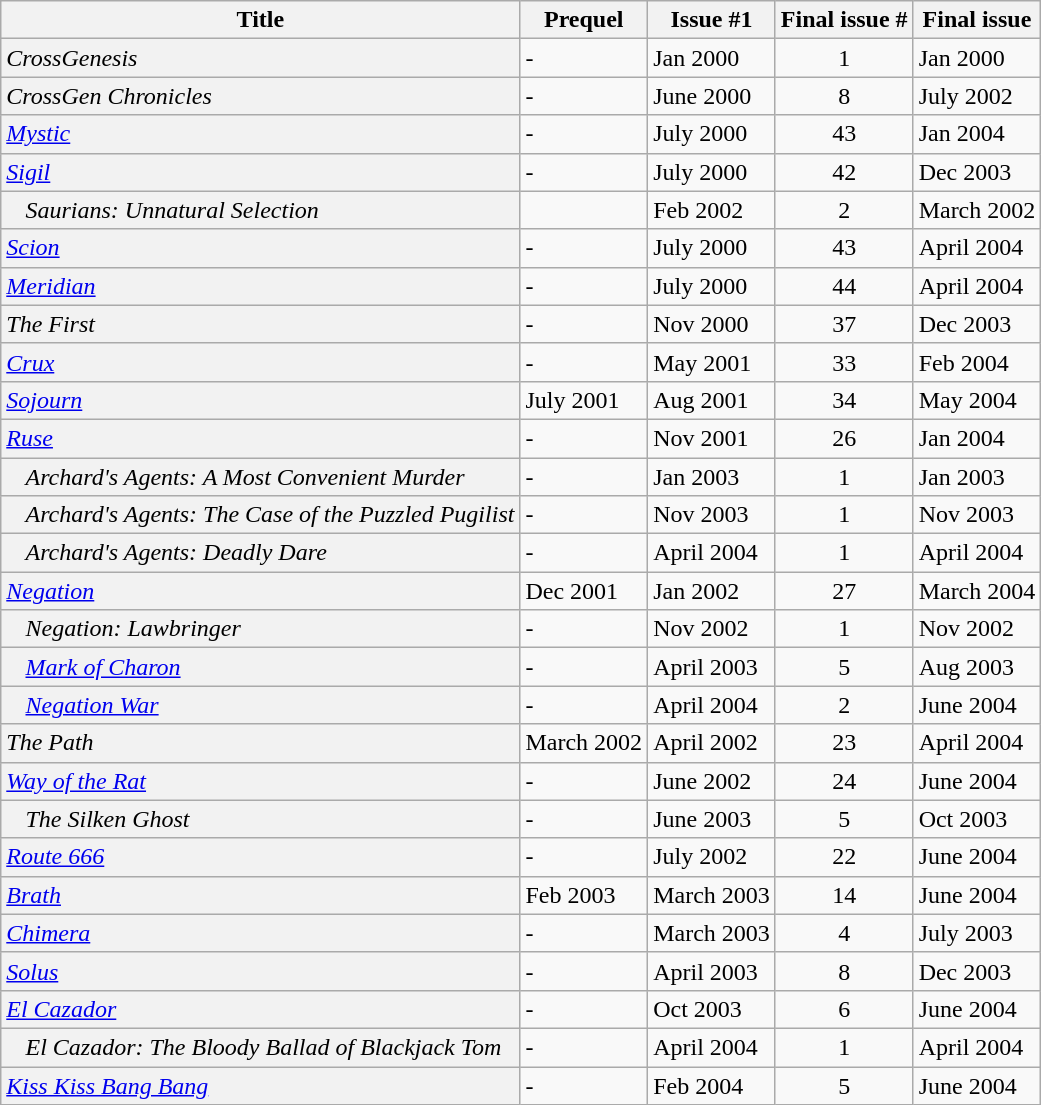<table class="wikitable">
<tr>
<th>Title</th>
<th>Prequel</th>
<th>Issue #1</th>
<th>Final issue #</th>
<th>Final issue</th>
</tr>
<tr>
<td style="background:#f2f2f2"><em>CrossGenesis</em></td>
<td>-</td>
<td>Jan 2000</td>
<td style="text-align:center">1</td>
<td>Jan 2000</td>
</tr>
<tr>
<td style="background:#f2f2f2"><em>CrossGen Chronicles</em></td>
<td>-</td>
<td>June 2000</td>
<td style="text-align:center">8</td>
<td>July 2002</td>
</tr>
<tr>
<td style="background:#f2f2f2"><em><a href='#'>Mystic</a></em></td>
<td>-</td>
<td>July 2000</td>
<td style="text-align:center">43</td>
<td>Jan 2004</td>
</tr>
<tr>
<td style="background:#f2f2f2"><em><a href='#'>Sigil</a></em></td>
<td>-</td>
<td>July 2000</td>
<td style="text-align:center">42</td>
<td>Dec 2003</td>
</tr>
<tr>
<td style="background:#f2f2f2;padding-left:1em"><em>Saurians: Unnatural Selection</em></td>
<td></td>
<td>Feb 2002</td>
<td style="text-align:center">2</td>
<td>March 2002</td>
</tr>
<tr>
<td style="background:#f2f2f2"><em><a href='#'>Scion</a></em></td>
<td>-</td>
<td>July 2000</td>
<td style="text-align:center">43</td>
<td>April 2004</td>
</tr>
<tr>
<td style="background:#f2f2f2"><em><a href='#'>Meridian</a></em></td>
<td>-</td>
<td>July 2000</td>
<td style="text-align:center">44</td>
<td>April 2004</td>
</tr>
<tr>
<td style="background:#f2f2f2"><em>The First</em></td>
<td>-</td>
<td>Nov 2000</td>
<td style="text-align:center">37</td>
<td>Dec 2003</td>
</tr>
<tr>
<td style="background:#f2f2f2"><em><a href='#'>Crux</a></em></td>
<td>-</td>
<td>May 2001</td>
<td style="text-align:center">33</td>
<td>Feb 2004</td>
</tr>
<tr>
<td style="background:#f2f2f2"><em><a href='#'>Sojourn</a></em></td>
<td>July 2001</td>
<td>Aug 2001</td>
<td style="text-align:center">34</td>
<td>May 2004</td>
</tr>
<tr>
<td style="background:#f2f2f2"><em><a href='#'>Ruse</a></em></td>
<td>-</td>
<td>Nov 2001</td>
<td style="text-align:center">26</td>
<td>Jan 2004</td>
</tr>
<tr>
<td style="background:#f2f2f2;padding-left:1em"><em>Archard's Agents: A Most Convenient Murder</em></td>
<td>-</td>
<td>Jan 2003</td>
<td style="text-align:center">1</td>
<td>Jan 2003</td>
</tr>
<tr>
<td style="background:#f2f2f2;padding-left:1em"><em>Archard's Agents: The Case of the Puzzled Pugilist</em></td>
<td>-</td>
<td>Nov 2003</td>
<td style="text-align:center">1</td>
<td>Nov 2003</td>
</tr>
<tr>
<td style="background:#f2f2f2;padding-left:1em"><em>Archard's Agents: Deadly Dare</em></td>
<td>-</td>
<td>April 2004</td>
<td style="text-align:center">1</td>
<td>April 2004</td>
</tr>
<tr>
<td style="background:#f2f2f2"><em><a href='#'>Negation</a></em></td>
<td>Dec 2001</td>
<td>Jan 2002</td>
<td style="text-align:center">27</td>
<td>March 2004</td>
</tr>
<tr>
<td style="background:#f2f2f2;padding-left:1em"><em>Negation: Lawbringer</em></td>
<td>-</td>
<td>Nov 2002</td>
<td style="text-align:center">1</td>
<td>Nov 2002</td>
</tr>
<tr>
<td style="background:#f2f2f2;padding-left:1em"><em><a href='#'>Mark of Charon</a></em></td>
<td>-</td>
<td>April 2003</td>
<td style="text-align:center">5</td>
<td>Aug 2003</td>
</tr>
<tr>
<td style="background:#f2f2f2;padding-left:1em"><em><a href='#'>Negation War</a></em></td>
<td>-</td>
<td>April 2004</td>
<td style="text-align:center">2</td>
<td>June 2004</td>
</tr>
<tr>
<td style="background:#f2f2f2"><em>The Path</em></td>
<td>March 2002</td>
<td>April 2002</td>
<td style="text-align:center">23</td>
<td>April 2004</td>
</tr>
<tr>
<td style="background:#f2f2f2"><em><a href='#'>Way of the Rat</a></em></td>
<td>-</td>
<td>June 2002</td>
<td style="text-align:center">24</td>
<td>June 2004</td>
</tr>
<tr>
<td style="background:#f2f2f2;padding-left:1em"><em>The Silken Ghost</em></td>
<td>-</td>
<td>June 2003</td>
<td style="text-align:center">5</td>
<td>Oct 2003</td>
</tr>
<tr>
<td style="background:#f2f2f2"><em><a href='#'>Route 666</a></em></td>
<td>-</td>
<td>July 2002</td>
<td style="text-align:center">22</td>
<td>June 2004</td>
</tr>
<tr>
<td style="background:#f2f2f2"><em><a href='#'>Brath</a></em></td>
<td>Feb 2003</td>
<td>March 2003</td>
<td style="text-align:center">14</td>
<td>June 2004</td>
</tr>
<tr>
<td style="background:#f2f2f2"><em><a href='#'>Chimera</a></em></td>
<td>-</td>
<td>March 2003</td>
<td style="text-align:center">4</td>
<td>July 2003</td>
</tr>
<tr>
<td style="background:#f2f2f2"><em><a href='#'>Solus</a></em></td>
<td>-</td>
<td>April 2003</td>
<td style="text-align:center">8</td>
<td>Dec 2003</td>
</tr>
<tr>
<td style="background:#f2f2f2"><em><a href='#'>El Cazador</a></em></td>
<td>-</td>
<td>Oct 2003</td>
<td style="text-align:center">6</td>
<td>June 2004</td>
</tr>
<tr>
<td style="background:#f2f2f2;padding-left:1em"><em>El Cazador: The Bloody Ballad of Blackjack Tom</em></td>
<td>-</td>
<td>April 2004</td>
<td style="text-align:center">1</td>
<td>April 2004</td>
</tr>
<tr>
<td style="background:#f2f2f2"><em><a href='#'>Kiss Kiss Bang Bang</a></em></td>
<td>-</td>
<td>Feb 2004</td>
<td style="text-align:center">5</td>
<td>June 2004</td>
</tr>
</table>
